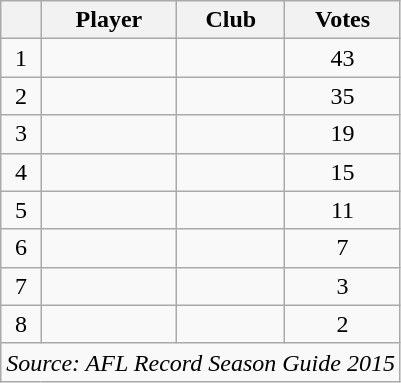<table class="wikitable sortable" style="text-align:center">
<tr>
<th></th>
<th>Player</th>
<th>Club</th>
<th>Votes</th>
</tr>
<tr>
<td>1</td>
<td></td>
<td></td>
<td>43</td>
</tr>
<tr>
<td>2</td>
<td></td>
<td></td>
<td>35</td>
</tr>
<tr>
<td>3</td>
<td></td>
<td></td>
<td>19</td>
</tr>
<tr>
<td>4</td>
<td></td>
<td></td>
<td>15</td>
</tr>
<tr>
<td>5</td>
<td></td>
<td></td>
<td>11</td>
</tr>
<tr>
<td>6</td>
<td></td>
<td></td>
<td>7</td>
</tr>
<tr>
<td>7</td>
<td></td>
<td></td>
<td>3</td>
</tr>
<tr>
<td>8</td>
<td></td>
<td></td>
<td>2</td>
</tr>
<tr class="sortbottom">
<td colspan=4><em>Source: AFL Record Season Guide 2015</em></td>
</tr>
</table>
